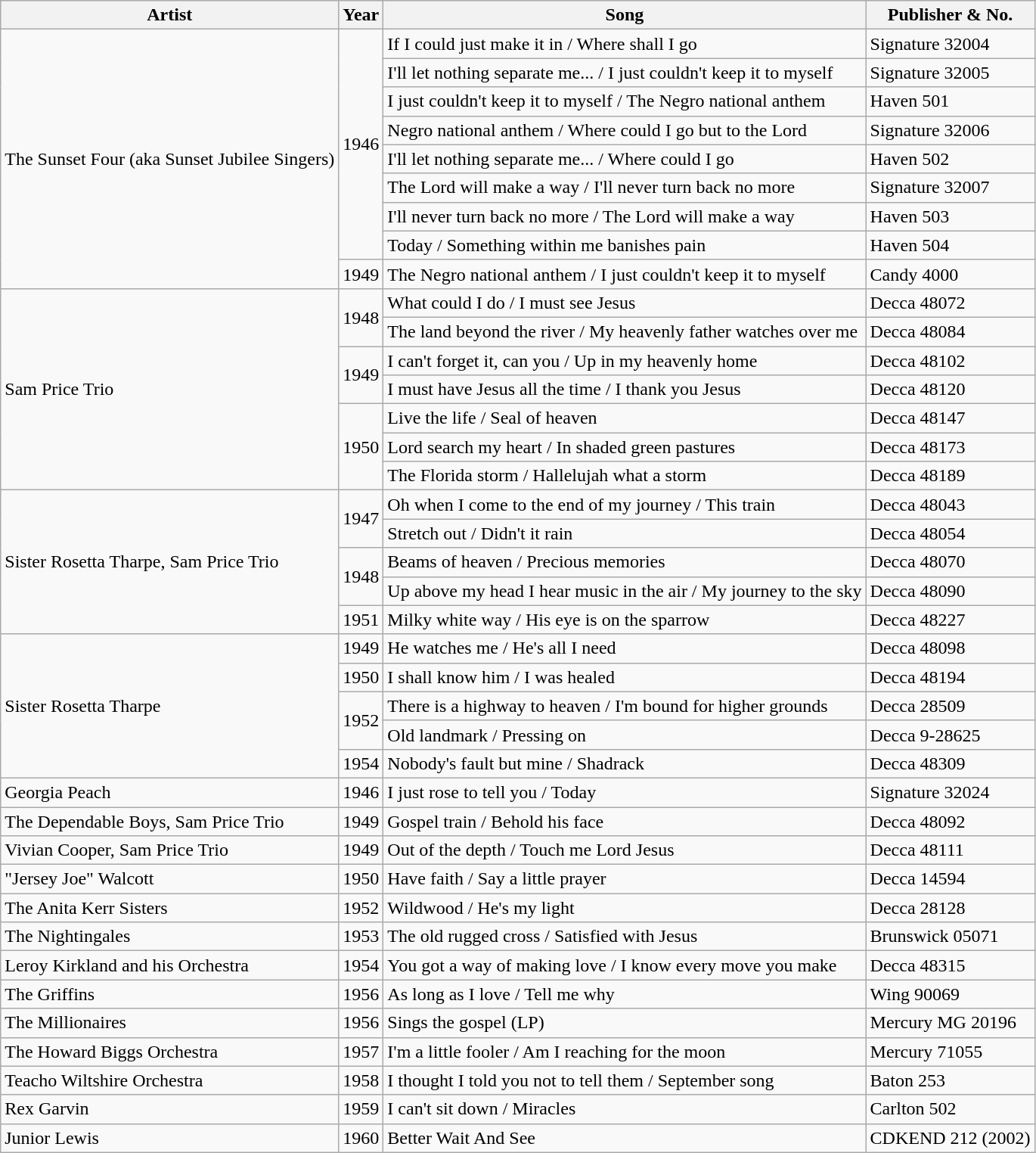<table class="wikitable sortable">
<tr>
<th>Artist</th>
<th>Year</th>
<th>Song</th>
<th>Publisher & No.</th>
</tr>
<tr>
<td rowspan="9">The Sunset Four (aka Sunset Jubilee Singers)</td>
<td rowspan="8">1946</td>
<td>If I could just make it in / Where shall I go</td>
<td>Signature 32004</td>
</tr>
<tr>
<td>I'll let nothing separate me... / I just couldn't keep it to myself</td>
<td>Signature 32005</td>
</tr>
<tr>
<td>I just couldn't keep it to myself / The Negro national anthem</td>
<td>Haven 501</td>
</tr>
<tr>
<td>Negro national anthem / Where could I go but to the Lord</td>
<td>Signature 32006</td>
</tr>
<tr>
<td>I'll let nothing separate me... / Where could I go</td>
<td>Haven 502</td>
</tr>
<tr>
<td>The Lord will make a way / I'll never turn back no more</td>
<td>Signature 32007</td>
</tr>
<tr>
<td>I'll never turn back no more / The Lord will make a way</td>
<td>Haven 503</td>
</tr>
<tr>
<td>Today / Something within me banishes pain</td>
<td>Haven 504</td>
</tr>
<tr>
<td>1949</td>
<td>The Negro national anthem / I just couldn't keep it to myself</td>
<td>Candy 4000</td>
</tr>
<tr>
<td rowspan="7">Sam Price Trio</td>
<td rowspan="2">1948</td>
<td>What could I do / I must see Jesus</td>
<td>Decca 48072</td>
</tr>
<tr>
<td>The land beyond the river / My heavenly father watches over me</td>
<td>Decca 48084</td>
</tr>
<tr>
<td rowspan="2">1949</td>
<td>I can't forget it, can you / Up in my heavenly home</td>
<td>Decca 48102</td>
</tr>
<tr>
<td>I must have Jesus all the time / I thank you Jesus</td>
<td>Decca 48120</td>
</tr>
<tr>
<td rowspan="3">1950</td>
<td>Live the life / Seal of heaven</td>
<td>Decca 48147</td>
</tr>
<tr>
<td>Lord search my heart / In shaded green pastures</td>
<td>Decca 48173</td>
</tr>
<tr>
<td>The Florida storm / Hallelujah what a storm</td>
<td>Decca 48189</td>
</tr>
<tr>
<td rowspan="5">Sister Rosetta Tharpe, Sam Price Trio</td>
<td rowspan="2">1947</td>
<td>Oh when I come to the end of my journey / This train</td>
<td>Decca 48043</td>
</tr>
<tr>
<td>Stretch out / Didn't it rain</td>
<td>Decca 48054</td>
</tr>
<tr>
<td rowspan="2">1948</td>
<td>Beams of heaven / Precious memories</td>
<td>Decca 48070</td>
</tr>
<tr>
<td>Up above my head I hear music in the air / My journey to the sky</td>
<td>Decca 48090</td>
</tr>
<tr>
<td>1951</td>
<td>Milky white way / His eye is on the sparrow</td>
<td>Decca 48227</td>
</tr>
<tr>
<td rowspan="5">Sister Rosetta Tharpe</td>
<td>1949</td>
<td>He watches me / He's all I need</td>
<td>Decca 48098</td>
</tr>
<tr>
<td>1950</td>
<td>I shall know him / I was healed</td>
<td>Decca 48194</td>
</tr>
<tr>
<td rowspan="2">1952</td>
<td>There is a highway to heaven / I'm bound for higher grounds</td>
<td>Decca 28509</td>
</tr>
<tr>
<td>Old landmark / Pressing on</td>
<td>Decca 9-28625</td>
</tr>
<tr>
<td>1954</td>
<td>Nobody's fault but mine / Shadrack</td>
<td>Decca 48309</td>
</tr>
<tr>
<td>Georgia Peach</td>
<td>1946</td>
<td>I just rose to tell you / Today</td>
<td>Signature 32024</td>
</tr>
<tr>
<td>The Dependable Boys, Sam Price Trio</td>
<td>1949</td>
<td>Gospel train / Behold his face</td>
<td>Decca 48092</td>
</tr>
<tr>
<td>Vivian Cooper, Sam Price Trio</td>
<td>1949</td>
<td>Out of the depth / Touch me Lord Jesus</td>
<td>Decca 48111</td>
</tr>
<tr>
<td>"Jersey Joe" Walcott</td>
<td>1950</td>
<td>Have faith / Say a little prayer</td>
<td>Decca 14594</td>
</tr>
<tr>
<td>The Anita Kerr Sisters</td>
<td>1952</td>
<td>Wildwood / He's my light</td>
<td>Decca 28128</td>
</tr>
<tr>
<td>The Nightingales</td>
<td>1953</td>
<td>The old rugged cross / Satisfied with Jesus</td>
<td>Brunswick 05071</td>
</tr>
<tr>
<td>Leroy Kirkland and his Orchestra</td>
<td>1954</td>
<td>You got a way of making love / I know every move you make</td>
<td>Decca 48315</td>
</tr>
<tr>
<td>The Griffins</td>
<td>1956</td>
<td>As long as I love / Tell me why</td>
<td>Wing 90069</td>
</tr>
<tr>
<td>The Millionaires</td>
<td>1956</td>
<td>Sings the gospel (LP)</td>
<td>Mercury MG 20196</td>
</tr>
<tr>
<td>The Howard Biggs Orchestra</td>
<td>1957</td>
<td>I'm a little fooler / Am I reaching for the moon</td>
<td>Mercury 71055</td>
</tr>
<tr>
<td>Teacho Wiltshire Orchestra</td>
<td>1958</td>
<td>I thought I told you not to tell them / September song</td>
<td>Baton 253</td>
</tr>
<tr>
<td>Rex Garvin</td>
<td>1959</td>
<td>I can't sit down / Miracles</td>
<td>Carlton 502</td>
</tr>
<tr>
<td>Junior Lewis</td>
<td>1960</td>
<td>Better Wait And See</td>
<td>CDKEND 212 (2002)</td>
</tr>
</table>
